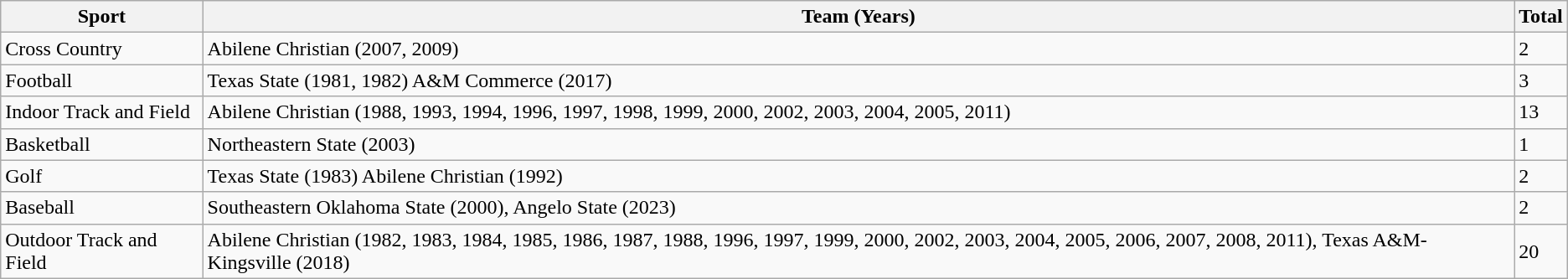<table class="wikitable">
<tr>
<th>Sport</th>
<th>Team (Years)</th>
<th>Total</th>
</tr>
<tr>
<td>Cross Country</td>
<td>Abilene Christian (2007, 2009)</td>
<td>2</td>
</tr>
<tr>
<td>Football</td>
<td>Texas State (1981, 1982) A&M Commerce (2017)</td>
<td>3</td>
</tr>
<tr>
<td>Indoor Track and Field</td>
<td>Abilene Christian (1988, 1993, 1994, 1996, 1997, 1998, 1999, 2000, 2002, 2003, 2004, 2005, 2011)</td>
<td>13</td>
</tr>
<tr>
<td>Basketball</td>
<td>Northeastern State (2003)</td>
<td>1</td>
</tr>
<tr>
<td>Golf</td>
<td>Texas State (1983) Abilene Christian (1992)</td>
<td>2</td>
</tr>
<tr>
<td>Baseball</td>
<td>Southeastern Oklahoma State (2000), Angelo State (2023)</td>
<td>2</td>
</tr>
<tr>
<td>Outdoor Track and Field</td>
<td>Abilene Christian (1982, 1983, 1984, 1985, 1986, 1987, 1988, 1996, 1997, 1999, 2000, 2002, 2003, 2004, 2005, 2006, 2007, 2008, 2011), Texas A&M-Kingsville (2018)</td>
<td>20</td>
</tr>
</table>
